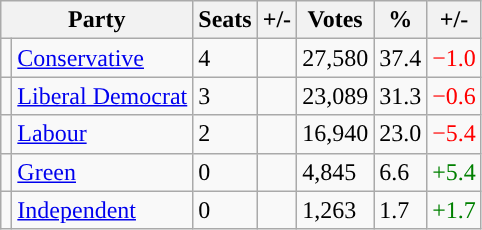<table class="wikitable">
<tr>
<th colspan="2">Party</th>
<th>Seats</th>
<th>+/-</th>
<th>Votes</th>
<th>%</th>
<th>+/-</th>
</tr>
<tr>
<td style="background-color: "></td>
<td><a href='#'>Conservative</a></td>
<td>4</td>
<td></td>
<td>27,580</td>
<td>37.4</td>
<td style="color:red">−1.0</td>
</tr>
<tr>
<td style="background-color: "></td>
<td><a href='#'>Liberal Democrat</a></td>
<td>3</td>
<td></td>
<td>23,089</td>
<td>31.3</td>
<td style="color:red">−0.6</td>
</tr>
<tr>
<td style="background-color: "></td>
<td><a href='#'>Labour</a></td>
<td>2</td>
<td></td>
<td>16,940</td>
<td>23.0</td>
<td style="color:red">−5.4</td>
</tr>
<tr>
<td style="background-color: "></td>
<td><a href='#'>Green</a></td>
<td>0</td>
<td></td>
<td>4,845</td>
<td>6.6</td>
<td style="color:green">+5.4</td>
</tr>
<tr>
<td style="background-color: "></td>
<td><a href='#'>Independent</a></td>
<td>0</td>
<td></td>
<td>1,263</td>
<td>1.7</td>
<td style="color:green">+1.7</td>
</tr>
</table>
